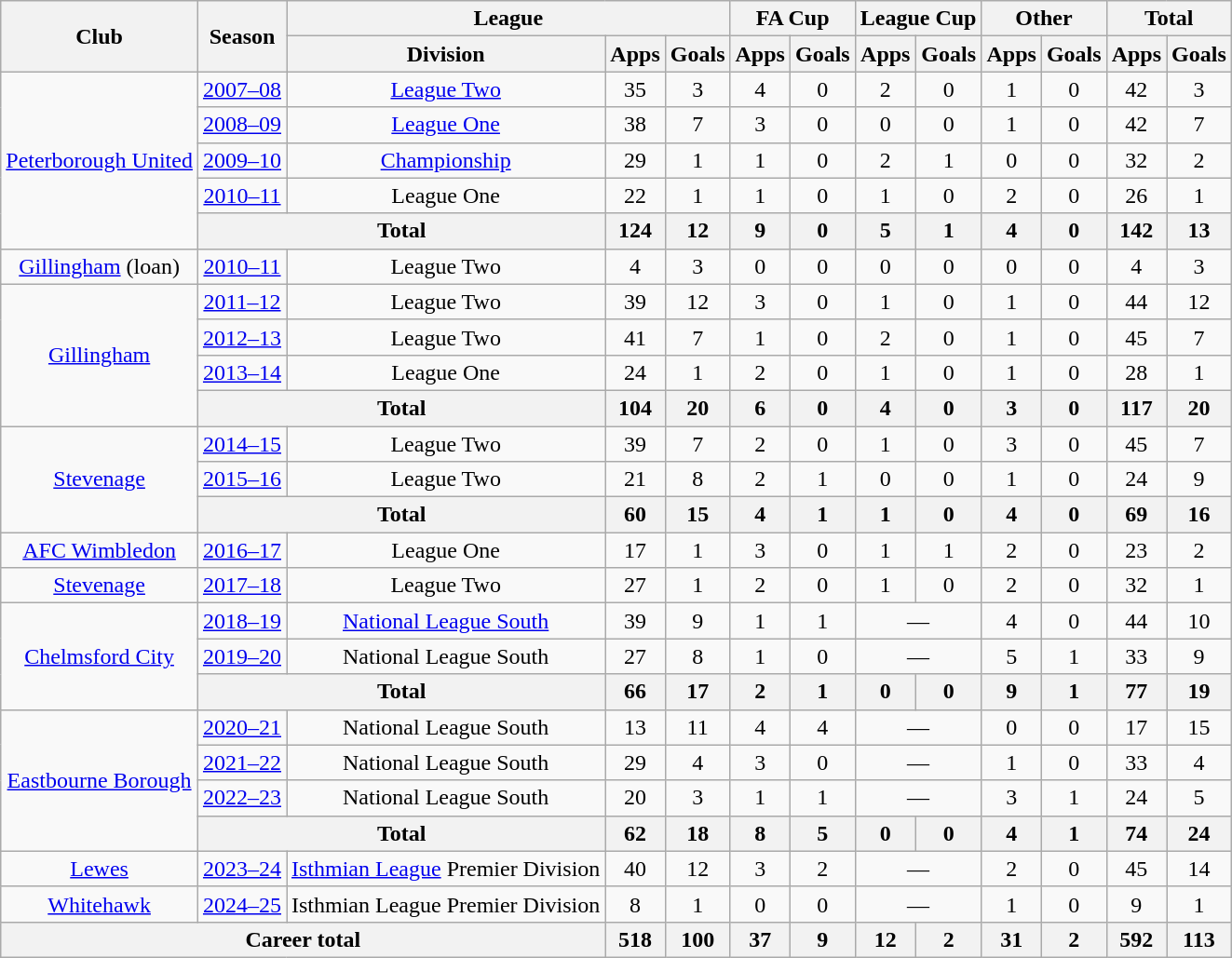<table class="wikitable" style="text-align: center">
<tr>
<th rowspan="2">Club</th>
<th rowspan="2">Season</th>
<th colspan="3">League</th>
<th colspan="2">FA Cup</th>
<th colspan="2">League Cup</th>
<th colspan="2">Other</th>
<th colspan="2">Total</th>
</tr>
<tr>
<th>Division</th>
<th>Apps</th>
<th>Goals</th>
<th>Apps</th>
<th>Goals</th>
<th>Apps</th>
<th>Goals</th>
<th>Apps</th>
<th>Goals</th>
<th>Apps</th>
<th>Goals</th>
</tr>
<tr>
<td rowspan="5"><a href='#'>Peterborough United</a></td>
<td><a href='#'>2007–08</a></td>
<td><a href='#'>League Two</a></td>
<td>35</td>
<td>3</td>
<td>4</td>
<td>0</td>
<td>2</td>
<td>0</td>
<td>1</td>
<td>0</td>
<td>42</td>
<td>3</td>
</tr>
<tr>
<td><a href='#'>2008–09</a></td>
<td><a href='#'>League One</a></td>
<td>38</td>
<td>7</td>
<td>3</td>
<td>0</td>
<td>0</td>
<td>0</td>
<td>1</td>
<td>0</td>
<td>42</td>
<td>7</td>
</tr>
<tr>
<td><a href='#'>2009–10</a></td>
<td><a href='#'>Championship</a></td>
<td>29</td>
<td>1</td>
<td>1</td>
<td>0</td>
<td>2</td>
<td>1</td>
<td>0</td>
<td>0</td>
<td>32</td>
<td>2</td>
</tr>
<tr>
<td><a href='#'>2010–11</a></td>
<td>League One</td>
<td>22</td>
<td>1</td>
<td>1</td>
<td>0</td>
<td>1</td>
<td>0</td>
<td>2</td>
<td>0</td>
<td>26</td>
<td>1</td>
</tr>
<tr>
<th colspan="2">Total</th>
<th>124</th>
<th>12</th>
<th>9</th>
<th>0</th>
<th>5</th>
<th>1</th>
<th>4</th>
<th>0</th>
<th>142</th>
<th>13</th>
</tr>
<tr>
<td><a href='#'>Gillingham</a> (loan)</td>
<td><a href='#'>2010–11</a></td>
<td>League Two</td>
<td>4</td>
<td>3</td>
<td>0</td>
<td>0</td>
<td>0</td>
<td>0</td>
<td>0</td>
<td>0</td>
<td>4</td>
<td>3</td>
</tr>
<tr>
<td rowspan="4"><a href='#'>Gillingham</a></td>
<td><a href='#'>2011–12</a></td>
<td>League Two</td>
<td>39</td>
<td>12</td>
<td>3</td>
<td>0</td>
<td>1</td>
<td>0</td>
<td>1</td>
<td>0</td>
<td>44</td>
<td>12</td>
</tr>
<tr>
<td><a href='#'>2012–13</a></td>
<td>League Two</td>
<td>41</td>
<td>7</td>
<td>1</td>
<td>0</td>
<td>2</td>
<td>0</td>
<td>1</td>
<td>0</td>
<td>45</td>
<td>7</td>
</tr>
<tr>
<td><a href='#'>2013–14</a></td>
<td>League One</td>
<td>24</td>
<td>1</td>
<td>2</td>
<td>0</td>
<td>1</td>
<td>0</td>
<td>1</td>
<td>0</td>
<td>28</td>
<td>1</td>
</tr>
<tr>
<th colspan="2">Total</th>
<th>104</th>
<th>20</th>
<th>6</th>
<th>0</th>
<th>4</th>
<th>0</th>
<th>3</th>
<th>0</th>
<th>117</th>
<th>20</th>
</tr>
<tr>
<td rowspan="3"><a href='#'>Stevenage</a></td>
<td><a href='#'>2014–15</a></td>
<td>League Two</td>
<td>39</td>
<td>7</td>
<td>2</td>
<td>0</td>
<td>1</td>
<td>0</td>
<td>3</td>
<td>0</td>
<td>45</td>
<td>7</td>
</tr>
<tr>
<td><a href='#'>2015–16</a></td>
<td>League Two</td>
<td>21</td>
<td>8</td>
<td>2</td>
<td>1</td>
<td>0</td>
<td>0</td>
<td>1</td>
<td>0</td>
<td>24</td>
<td>9</td>
</tr>
<tr>
<th colspan="2">Total</th>
<th>60</th>
<th>15</th>
<th>4</th>
<th>1</th>
<th>1</th>
<th>0</th>
<th>4</th>
<th>0</th>
<th>69</th>
<th>16</th>
</tr>
<tr>
<td><a href='#'>AFC Wimbledon</a></td>
<td><a href='#'>2016–17</a></td>
<td>League One</td>
<td>17</td>
<td>1</td>
<td>3</td>
<td>0</td>
<td>1</td>
<td>1</td>
<td>2</td>
<td>0</td>
<td>23</td>
<td>2</td>
</tr>
<tr>
<td><a href='#'>Stevenage</a></td>
<td><a href='#'>2017–18</a></td>
<td>League Two</td>
<td>27</td>
<td>1</td>
<td>2</td>
<td>0</td>
<td>1</td>
<td>0</td>
<td>2</td>
<td>0</td>
<td>32</td>
<td>1</td>
</tr>
<tr>
<td rowspan="3"><a href='#'>Chelmsford City</a></td>
<td><a href='#'>2018–19</a></td>
<td><a href='#'>National League South</a></td>
<td>39</td>
<td>9</td>
<td>1</td>
<td>1</td>
<td colspan="2">—</td>
<td>4</td>
<td>0</td>
<td>44</td>
<td>10</td>
</tr>
<tr>
<td><a href='#'>2019–20</a></td>
<td>National League South</td>
<td>27</td>
<td>8</td>
<td>1</td>
<td>0</td>
<td colspan="2">—</td>
<td>5</td>
<td>1</td>
<td>33</td>
<td>9</td>
</tr>
<tr>
<th colspan="2">Total</th>
<th>66</th>
<th>17</th>
<th>2</th>
<th>1</th>
<th>0</th>
<th>0</th>
<th>9</th>
<th>1</th>
<th>77</th>
<th>19</th>
</tr>
<tr>
<td rowspan="4"><a href='#'>Eastbourne Borough</a></td>
<td><a href='#'>2020–21</a></td>
<td>National League South</td>
<td>13</td>
<td>11</td>
<td>4</td>
<td>4</td>
<td colspan="2">—</td>
<td>0</td>
<td>0</td>
<td>17</td>
<td>15</td>
</tr>
<tr>
<td><a href='#'>2021–22</a></td>
<td>National League South</td>
<td>29</td>
<td>4</td>
<td>3</td>
<td>0</td>
<td colspan="2">—</td>
<td>1</td>
<td>0</td>
<td>33</td>
<td>4</td>
</tr>
<tr>
<td><a href='#'>2022–23</a></td>
<td>National League South</td>
<td>20</td>
<td>3</td>
<td>1</td>
<td>1</td>
<td colspan="2">—</td>
<td>3</td>
<td>1</td>
<td>24</td>
<td>5</td>
</tr>
<tr>
<th colspan="2">Total</th>
<th>62</th>
<th>18</th>
<th>8</th>
<th>5</th>
<th>0</th>
<th>0</th>
<th>4</th>
<th>1</th>
<th>74</th>
<th>24</th>
</tr>
<tr>
<td><a href='#'>Lewes</a></td>
<td><a href='#'>2023–24</a></td>
<td><a href='#'>Isthmian League</a> Premier Division</td>
<td>40</td>
<td>12</td>
<td>3</td>
<td>2</td>
<td colspan="2">—</td>
<td>2</td>
<td>0</td>
<td>45</td>
<td>14</td>
</tr>
<tr>
<td><a href='#'>Whitehawk</a></td>
<td><a href='#'>2024–25</a></td>
<td>Isthmian League Premier Division</td>
<td>8</td>
<td>1</td>
<td>0</td>
<td>0</td>
<td colspan="2">—</td>
<td>1</td>
<td>0</td>
<td>9</td>
<td>1</td>
</tr>
<tr>
<th colspan="3">Career total</th>
<th>518</th>
<th>100</th>
<th>37</th>
<th>9</th>
<th>12</th>
<th>2</th>
<th>31</th>
<th>2</th>
<th>592</th>
<th>113</th>
</tr>
</table>
